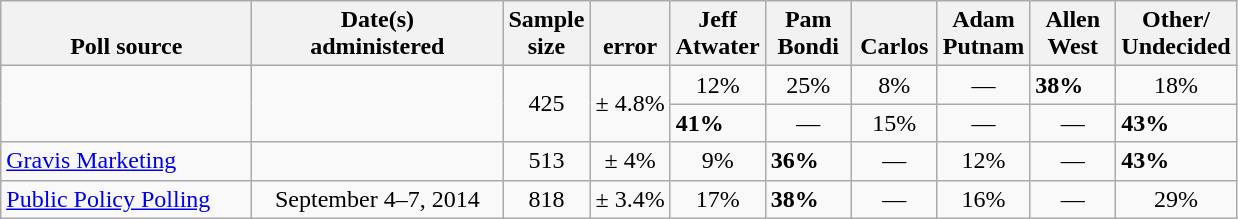<table class="wikitable">
<tr valign= bottom>
<th style="width:160px;">Poll source</th>
<th style="width:160px;">Date(s)<br>administered</th>
<th class=small>Sample<br>size</th>
<th><small></small><br>error</th>
<th style="width:50px;">Jeff<br>Atwater</th>
<th style="width:50px;">Pam<br>Bondi</th>
<th style="width:50px;">Carlos<br></th>
<th style="width:50px;">Adam<br>Putnam</th>
<th style="width:50px;">Allen<br>West</th>
<th>Other/<br>Undecided</th>
</tr>
<tr>
<td rowspan=2 align=center></td>
<td rowspan=2 align=center></td>
<td rowspan=2 align=center>425</td>
<td rowspan=2 align=center>± 4.8%</td>
<td align=center>12%</td>
<td align=center>25%</td>
<td align=center>8%</td>
<td align=center>—</td>
<td><strong>38%</strong></td>
<td align=center>18%</td>
</tr>
<tr>
<td><strong>41%</strong></td>
<td align=center>—</td>
<td align=center>15%</td>
<td align=center>—</td>
<td align=center>—</td>
<td><strong>43%</strong></td>
</tr>
<tr>
<td><a href='#'>Gravis Marketing</a></td>
<td align=center></td>
<td align=center>513</td>
<td align=center>± 4%</td>
<td align=center>9%</td>
<td><strong>36%</strong></td>
<td align=center>—</td>
<td align=center>12%</td>
<td align=center>—</td>
<td><strong>43%</strong></td>
</tr>
<tr>
<td><a href='#'>Public Policy Polling</a></td>
<td align=center>September 4–7, 2014</td>
<td align=center>818</td>
<td align=center>± 3.4%</td>
<td align=center>17%</td>
<td><strong>38%</strong></td>
<td align=center>—</td>
<td align=center>16%</td>
<td align=center>—</td>
<td align=center>29%</td>
</tr>
</table>
